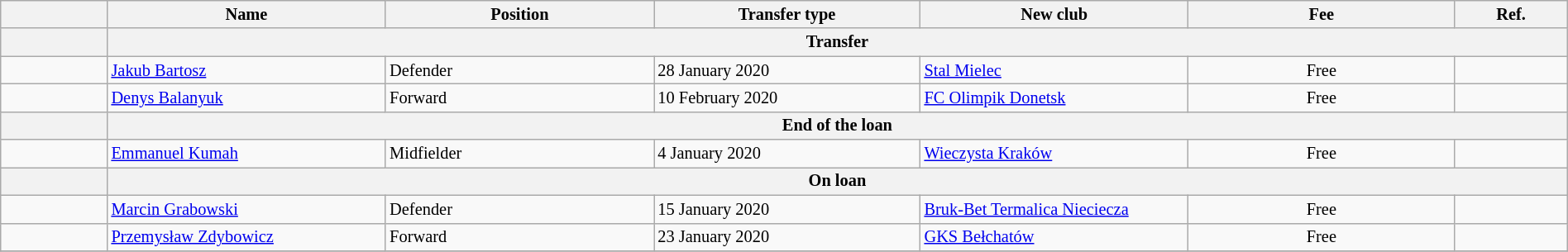<table class="wikitable" style="width:100%; font-size:85%;">
<tr>
<th width="2%"></th>
<th width="5%">Name</th>
<th width="5%">Position</th>
<th width="5%">Transfer type</th>
<th width="5%">New club</th>
<th width="5%">Fee</th>
<th width="2%">Ref.</th>
</tr>
<tr>
<th></th>
<th colspan="6" align="center">Transfer</th>
</tr>
<tr>
<td align=center></td>
<td align=left> <a href='#'>Jakub Bartosz</a></td>
<td align=left>Defender</td>
<td align=left>28 January 2020</td>
<td align=left> <a href='#'>Stal Mielec</a></td>
<td align=center>Free</td>
<td></td>
</tr>
<tr>
<td align=center></td>
<td align=left> <a href='#'>Denys Balanyuk</a></td>
<td align=left>Forward</td>
<td align=left>10 February 2020</td>
<td align=left> <a href='#'>FC Olimpik Donetsk</a></td>
<td align=center>Free</td>
<td></td>
</tr>
<tr>
<th></th>
<th colspan="6" align="center">End of the loan</th>
</tr>
<tr>
<td align=center></td>
<td align=left> <a href='#'>Emmanuel Kumah</a></td>
<td align=left>Midfielder</td>
<td align=left>4 January 2020</td>
<td align=left> <a href='#'>Wieczysta Kraków</a></td>
<td align=center>Free</td>
<td></td>
</tr>
<tr>
<th></th>
<th colspan="6" align="center">On loan</th>
</tr>
<tr>
<td align=center></td>
<td align=left> <a href='#'>Marcin Grabowski</a></td>
<td align=left>Defender</td>
<td align=left>15 January 2020</td>
<td align=left> <a href='#'>Bruk-Bet Termalica Nieciecza</a></td>
<td align=center>Free</td>
<td></td>
</tr>
<tr>
<td align=center></td>
<td align=left> <a href='#'>Przemysław Zdybowicz</a></td>
<td align=left>Forward</td>
<td align=left>23 January 2020</td>
<td align=left> <a href='#'>GKS Bełchatów</a></td>
<td align=center>Free</td>
<td></td>
</tr>
<tr>
</tr>
</table>
